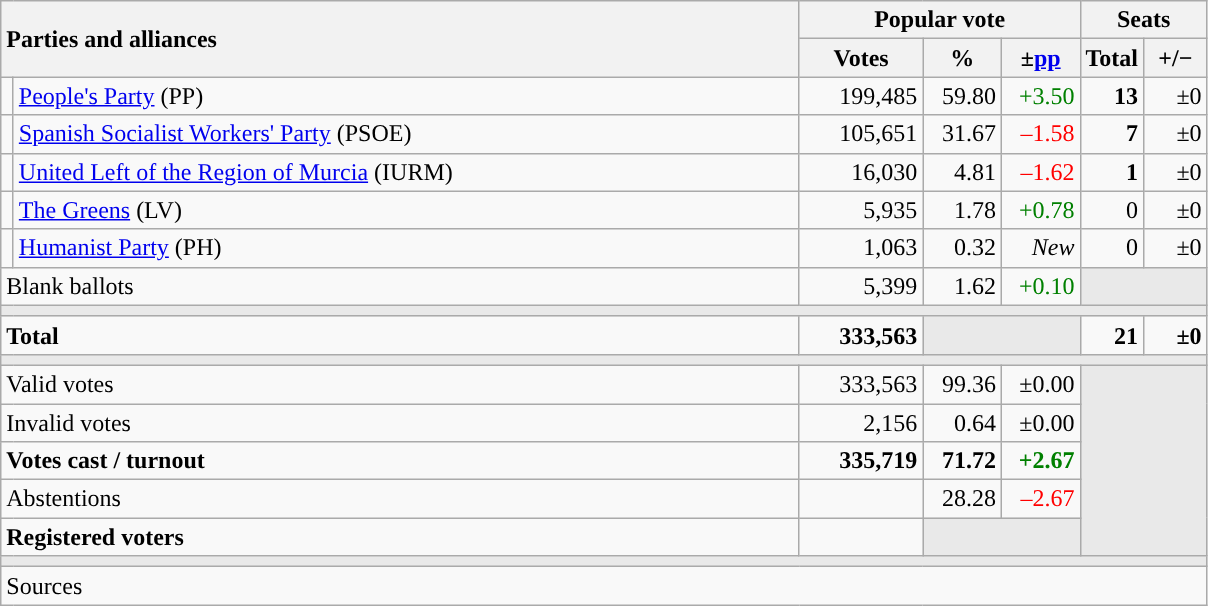<table class="wikitable" style="text-align:right;">
<tr>
<th style="text-align:left;" rowspan="2" colspan="2" width="525">Parties and alliances</th>
<th colspan="3">Popular vote</th>
<th colspan="2">Seats</th>
</tr>
<tr>
<th width="75">Votes</th>
<th width="45">%</th>
<th width="45">±<a href='#'>pp</a></th>
<th width="35">Total</th>
<th width="35">+/−</th>
</tr>
<tr>
<td width="1" style="color:inherit;background:"></td>
<td align="left"><a href='#'>People's Party</a> (PP)</td>
<td>199,485</td>
<td>59.80</td>
<td style="color:green;">+3.50</td>
<td><strong>13</strong></td>
<td>±0</td>
</tr>
<tr>
<td style="color:inherit;background:"></td>
<td align="left"><a href='#'>Spanish Socialist Workers' Party</a> (PSOE)</td>
<td>105,651</td>
<td>31.67</td>
<td style="color:red;">–1.58</td>
<td><strong>7</strong></td>
<td>±0</td>
</tr>
<tr>
<td style="color:inherit;background:"></td>
<td align="left"><a href='#'>United Left of the Region of Murcia</a> (IURM)</td>
<td>16,030</td>
<td>4.81</td>
<td style="color:red;">–1.62</td>
<td><strong>1</strong></td>
<td>±0</td>
</tr>
<tr>
<td style="color:inherit;background:"></td>
<td align="left"><a href='#'>The Greens</a> (LV)</td>
<td>5,935</td>
<td>1.78</td>
<td style="color:green;">+0.78</td>
<td>0</td>
<td>±0</td>
</tr>
<tr>
<td style="color:inherit;background:"></td>
<td align="left"><a href='#'>Humanist Party</a> (PH)</td>
<td>1,063</td>
<td>0.32</td>
<td><em>New</em></td>
<td>0</td>
<td>±0</td>
</tr>
<tr>
<td align="left" colspan="2">Blank ballots</td>
<td>5,399</td>
<td>1.62</td>
<td style="color:green;">+0.10</td>
<td bgcolor="#E9E9E9" colspan="2"></td>
</tr>
<tr>
<td colspan="7" bgcolor="#E9E9E9"></td>
</tr>
<tr style="font-weight:bold;">
<td align="left" colspan="2">Total</td>
<td>333,563</td>
<td bgcolor="#E9E9E9" colspan="2"></td>
<td>21</td>
<td>±0</td>
</tr>
<tr>
<td colspan="7" bgcolor="#E9E9E9"></td>
</tr>
<tr>
<td align="left" colspan="2">Valid votes</td>
<td>333,563</td>
<td>99.36</td>
<td>±0.00</td>
<td bgcolor="#E9E9E9" colspan="2" rowspan="5"></td>
</tr>
<tr>
<td align="left" colspan="2">Invalid votes</td>
<td>2,156</td>
<td>0.64</td>
<td>±0.00</td>
</tr>
<tr style="font-weight:bold;">
<td align="left" colspan="2">Votes cast / turnout</td>
<td>335,719</td>
<td>71.72</td>
<td style="color:green;">+2.67</td>
</tr>
<tr>
<td align="left" colspan="2">Abstentions</td>
<td></td>
<td>28.28</td>
<td style="color:red;">–2.67</td>
</tr>
<tr style="font-weight:bold;">
<td align="left" colspan="2">Registered voters</td>
<td></td>
<td bgcolor="#E9E9E9" colspan="2"></td>
</tr>
<tr>
<td colspan="7" bgcolor="#E9E9E9"></td>
</tr>
<tr>
<td align="left" colspan="7">Sources</td>
</tr>
</table>
